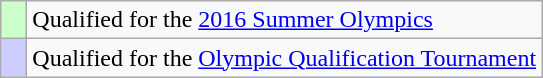<table class="wikitable" style="text-align: left;">
<tr>
<td width=10px bgcolor=#ccffcc></td>
<td>Qualified for the <a href='#'>2016 Summer Olympics</a></td>
</tr>
<tr>
<td width=10px bgcolor=#ccccff></td>
<td>Qualified for the <a href='#'>Olympic Qualification Tournament</a></td>
</tr>
</table>
